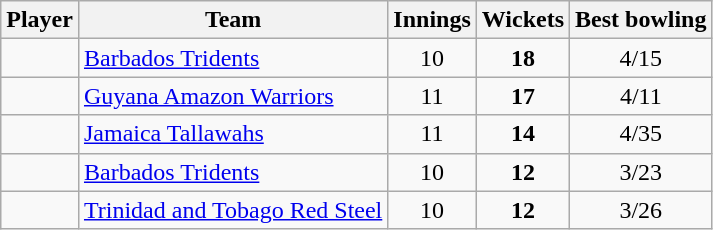<table class="wikitable" style="text-align: center;">
<tr>
<th>Player</th>
<th>Team</th>
<th>Innings</th>
<th>Wickets</th>
<th>Best bowling</th>
</tr>
<tr>
<td style="text-align:left"></td>
<td style="text-align:left"><a href='#'>Barbados Tridents</a></td>
<td>10</td>
<td><strong>18</strong></td>
<td>4/15</td>
</tr>
<tr>
<td style="text-align:left"></td>
<td style="text-align:left"><a href='#'>Guyana Amazon Warriors</a></td>
<td>11</td>
<td><strong>17</strong></td>
<td>4/11</td>
</tr>
<tr>
<td style="text-align:left"></td>
<td style="text-align:left"><a href='#'>Jamaica Tallawahs</a></td>
<td>11</td>
<td><strong>14</strong></td>
<td>4/35</td>
</tr>
<tr>
<td style="text-align:left"></td>
<td style="text-align:left"><a href='#'>Barbados Tridents</a></td>
<td>10</td>
<td><strong>12</strong></td>
<td>3/23</td>
</tr>
<tr>
<td style="text-align:left"></td>
<td style="text-align:left"><a href='#'>Trinidad and Tobago Red Steel</a></td>
<td>10</td>
<td><strong>12</strong></td>
<td>3/26</td>
</tr>
</table>
